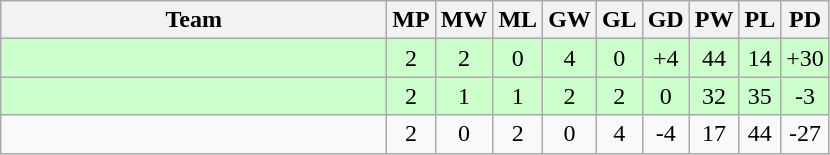<table class=wikitable style="text-align:center">
<tr>
<th width=250>Team</th>
<th width=20>MP</th>
<th width=20>MW</th>
<th width=20>ML</th>
<th width=20>GW</th>
<th width=20>GL</th>
<th width=20>GD</th>
<th width=20>PW</th>
<th width=20>PL</th>
<th width=20>PD</th>
</tr>
<tr style="background:#cfc;">
<td align=left><br></td>
<td>2</td>
<td>2</td>
<td>0</td>
<td>4</td>
<td>0</td>
<td>+4</td>
<td>44</td>
<td>14</td>
<td>+30</td>
</tr>
<tr style="background:#cfc;">
<td align=left><br></td>
<td>2</td>
<td>1</td>
<td>1</td>
<td>2</td>
<td>2</td>
<td>0</td>
<td>32</td>
<td>35</td>
<td>-3</td>
</tr>
<tr>
<td align=left><br></td>
<td>2</td>
<td>0</td>
<td>2</td>
<td>0</td>
<td>4</td>
<td>-4</td>
<td>17</td>
<td>44</td>
<td>-27</td>
</tr>
</table>
